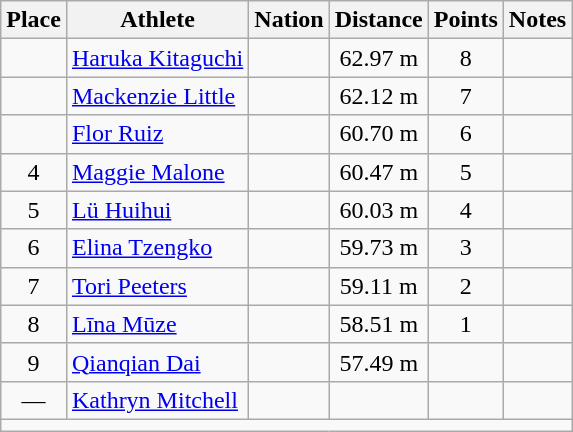<table class="wikitable mw-datatable sortable" style="text-align:center;">
<tr>
<th scope="col">Place</th>
<th scope="col">Athlete</th>
<th scope="col">Nation</th>
<th scope="col">Distance</th>
<th scope="col">Points</th>
<th scope="col">Notes</th>
</tr>
<tr>
<td></td>
<td align="left"><a href='#'>Haruka Kitaguchi</a></td>
<td align="left"></td>
<td>62.97 m</td>
<td>8</td>
<td></td>
</tr>
<tr>
<td></td>
<td align="left"><a href='#'>Mackenzie Little</a></td>
<td align="left"></td>
<td>62.12 m</td>
<td>7</td>
<td></td>
</tr>
<tr>
<td></td>
<td align="left"><a href='#'>Flor Ruiz</a></td>
<td align="left"></td>
<td>60.70 m</td>
<td>6</td>
<td></td>
</tr>
<tr>
<td>4</td>
<td align="left"><a href='#'>Maggie Malone</a></td>
<td align="left"></td>
<td>60.47 m</td>
<td>5</td>
<td></td>
</tr>
<tr>
<td>5</td>
<td align="left"><a href='#'>Lü Huihui</a></td>
<td align="left"></td>
<td>60.03 m</td>
<td>4</td>
<td></td>
</tr>
<tr>
<td>6</td>
<td align="left"><a href='#'>Elina Tzengko</a></td>
<td align="left"></td>
<td>59.73 m</td>
<td>3</td>
<td></td>
</tr>
<tr>
<td>7</td>
<td align="left"><a href='#'>Tori Peeters</a></td>
<td align="left"></td>
<td>59.11 m</td>
<td>2</td>
<td></td>
</tr>
<tr>
<td>8</td>
<td align="left"><a href='#'>Līna Mūze</a></td>
<td align="left"></td>
<td>58.51 m</td>
<td>1</td>
<td></td>
</tr>
<tr>
<td>9</td>
<td align="left"><a href='#'>Qianqian Dai</a></td>
<td align="left"></td>
<td>57.49 m</td>
<td></td>
<td></td>
</tr>
<tr>
<td>—</td>
<td align="left"><a href='#'>Kathryn Mitchell</a></td>
<td align="left"></td>
<td></td>
<td></td>
<td></td>
</tr>
<tr class="sortbottom">
<td colspan="6"></td>
</tr>
</table>
